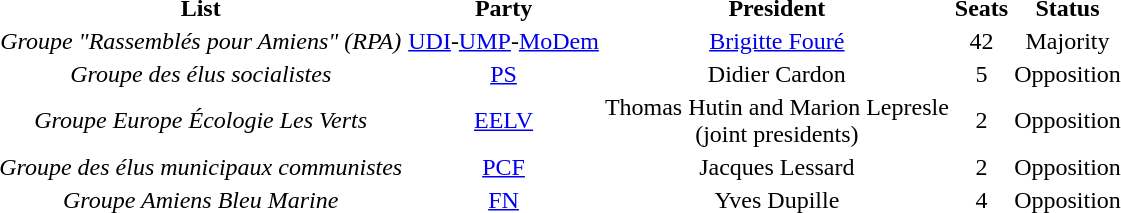<table class="toccolours"  style="margin:auto; text-align:center;">
<tr>
<th>List</th>
<th>Party</th>
<th>President</th>
<th>Seats</th>
<th>Status</th>
</tr>
<tr>
<td><em>Groupe "Rassemblés pour Amiens" (RPA)</em><br> </td>
<td><a href='#'>UDI</a>-<a href='#'>UMP</a>-<a href='#'>MoDem</a></td>
<td><a href='#'>Brigitte Fouré</a></td>
<td>42</td>
<td>Majority</td>
</tr>
<tr>
<td><em>Groupe des élus socialistes</em><br> </td>
<td><a href='#'>PS</a></td>
<td>Didier Cardon</td>
<td>5</td>
<td>Opposition</td>
</tr>
<tr>
<td><em>Groupe Europe Écologie Les Verts</em><br> </td>
<td><a href='#'>EELV</a></td>
<td>Thomas Hutin and Marion Lepresle<br>(joint presidents)</td>
<td>2</td>
<td>Opposition</td>
</tr>
<tr>
<td><em>Groupe des élus municipaux communistes</em><br> </td>
<td><a href='#'>PCF</a></td>
<td>Jacques Lessard</td>
<td>2</td>
<td>Opposition</td>
</tr>
<tr>
<td><em>Groupe Amiens Bleu Marine</em><br> </td>
<td><a href='#'>FN</a></td>
<td>Yves Dupille</td>
<td>4</td>
<td>Opposition</td>
</tr>
</table>
